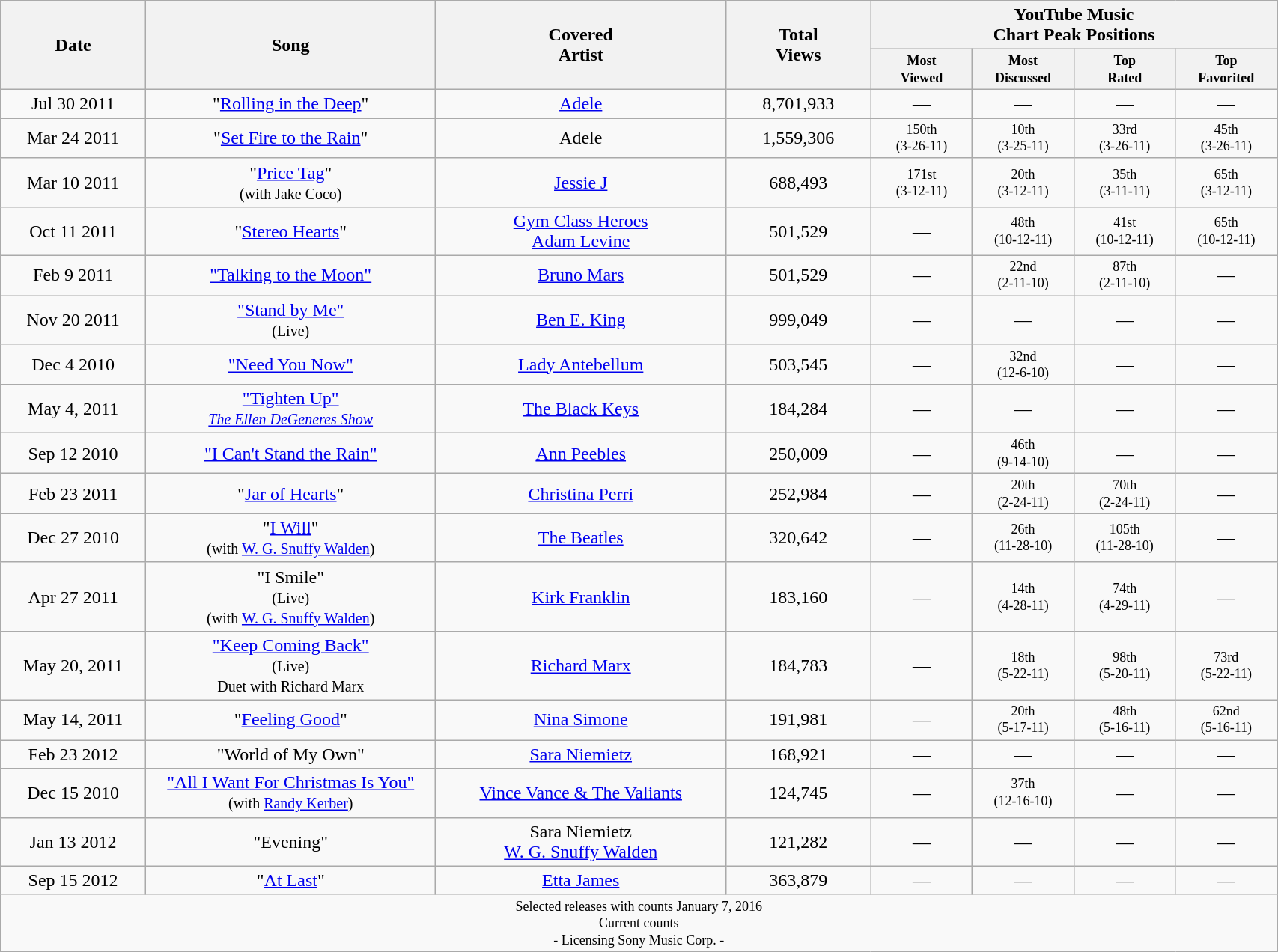<table class="wikitable sortable" style="text-align: center;">
<tr>
<th rowspan="2" style="width:10%;">Date</th>
<th rowspan="2" style="width:20%;">Song</th>
<th rowspan="2" style="width:20%;">Covered <br>Artist</th>
<th rowspan="2" style="width:10%;">Total<br>Views</th>
<th colspan="4" class="unsortable">YouTube Music <br> Chart Peak Positions</th>
</tr>
<tr>
<th style="width:7%;font-size:75%;">Most <br> Viewed</th>
<th style="width:7%;font-size:75%;">Most <br> Discussed</th>
<th style="width:7%;font-size:75%;">Top <br> Rated</th>
<th style="width:7%;font-size:75%;">Top <br> Favorited</th>
</tr>
<tr>
<td>Jul 30 2011</td>
<td>"<a href='#'>Rolling in the Deep</a>"</td>
<td><a href='#'>Adele</a></td>
<td>8,701,933</td>
<td>—</td>
<td>—</td>
<td>—</td>
<td>—</td>
</tr>
<tr>
<td>Mar 24 2011</td>
<td>"<a href='#'>Set Fire to the Rain</a>"</td>
<td>Adele</td>
<td>1,559,306</td>
<td style="font-size:75%;">150th <br>(3-26-11)</td>
<td style="font-size:75%;">10th <br>(3-25-11)</td>
<td style="font-size:75%;">33rd <br>(3-26-11)</td>
<td style="font-size:75%;">45th <br>(3-26-11)</td>
</tr>
<tr>
<td>Mar 10 2011</td>
<td>"<a href='#'>Price Tag</a>" <br><small>(with Jake Coco)</small></td>
<td><a href='#'>Jessie J</a></td>
<td>688,493</td>
<td style="font-size:75%;">171st <br>(3-12-11)</td>
<td style="font-size:75%;">20th <br>(3-12-11)</td>
<td style="font-size:75%;">35th <br>(3-11-11)</td>
<td style="font-size:75%;">65th <br>(3-12-11)</td>
</tr>
<tr>
<td>Oct 11 2011</td>
<td>"<a href='#'>Stereo Hearts</a>"</td>
<td><a href='#'>Gym Class Heroes</a> <br> <a href='#'>Adam Levine</a></td>
<td>501,529</td>
<td>—</td>
<td style="font-size:75%;">48th <br>(10-12-11)</td>
<td style="font-size:75%;">41st <br>(10-12-11)</td>
<td style="font-size:75%;">65th <br>(10-12-11)</td>
</tr>
<tr>
<td>Feb 9 2011</td>
<td><a href='#'>"Talking to the Moon"</a></td>
<td><a href='#'>Bruno Mars</a></td>
<td>501,529</td>
<td>—</td>
<td style="font-size:75%;">22nd <br>(2-11-10)</td>
<td style="font-size:75%;">87th <br>(2-11-10)</td>
<td>—</td>
</tr>
<tr>
<td>Nov 20 2011</td>
<td><a href='#'>"Stand by Me"</a> <br><small>(Live)</small></td>
<td><a href='#'>Ben E. King</a></td>
<td>999,049</td>
<td>—</td>
<td>—</td>
<td>—</td>
<td>—</td>
</tr>
<tr>
<td>Dec 4 2010</td>
<td><a href='#'>"Need You Now"</a></td>
<td><a href='#'>Lady Antebellum</a></td>
<td>503,545</td>
<td>—</td>
<td style="font-size:75%;">32nd <br>(12-6-10)</td>
<td>—</td>
<td>—</td>
</tr>
<tr>
<td>May 4, 2011</td>
<td><a href='#'>"Tighten Up"</a> <br><small> <em><a href='#'>The Ellen DeGeneres Show</a></em></small></td>
<td><a href='#'>The Black Keys</a></td>
<td>184,284</td>
<td>—</td>
<td>—</td>
<td>—</td>
<td>—</td>
</tr>
<tr>
<td>Sep 12 2010</td>
<td><a href='#'>"I Can't Stand the Rain"</a></td>
<td><a href='#'>Ann Peebles</a></td>
<td>250,009</td>
<td>—</td>
<td style="font-size:75%;">46th <br>(9-14-10)</td>
<td>—</td>
<td>—</td>
</tr>
<tr>
<td>Feb 23 2011</td>
<td>"<a href='#'>Jar of Hearts</a>"</td>
<td><a href='#'>Christina Perri</a></td>
<td>252,984</td>
<td>—</td>
<td style="font-size:75%;">20th <br>(2-24-11)</td>
<td style="font-size:75%;">70th <br>(2-24-11)</td>
<td>—</td>
</tr>
<tr>
<td>Dec 27 2010</td>
<td>"<a href='#'>I Will</a>" <br> <small>(with <a href='#'>W. G. Snuffy Walden</a>)</small></td>
<td><a href='#'>The Beatles</a></td>
<td>320,642</td>
<td>—</td>
<td style="font-size:75%;">26th <br>(11-28-10)</td>
<td style="font-size:75%;">105th <br>(11-28-10)</td>
<td>—</td>
</tr>
<tr>
<td>Apr 27 2011</td>
<td>"I Smile" <br> <small>(Live)</small> <br> <small>(with <a href='#'>W. G. Snuffy Walden</a>)</small></td>
<td><a href='#'>Kirk Franklin</a></td>
<td>183,160</td>
<td>—</td>
<td style="font-size:75%;">14th <br>(4-28-11)</td>
<td style="font-size:75%;">74th <br>(4-29-11)</td>
<td>—</td>
</tr>
<tr>
<td>May 20, 2011</td>
<td><a href='#'>"Keep Coming Back"</a><br> <small>(Live)</small> <br><small>Duet with Richard Marx</small></td>
<td><a href='#'>Richard Marx</a></td>
<td>184,783</td>
<td>—</td>
<td style="font-size:75%;">18th <br>(5-22-11)</td>
<td style="font-size:75%;">98th <br>(5-20-11)</td>
<td style="font-size:75%;">73rd <br>(5-22-11)</td>
</tr>
<tr>
<td>May 14, 2011</td>
<td>"<a href='#'>Feeling Good</a>"</td>
<td><a href='#'>Nina Simone</a></td>
<td>191,981</td>
<td>—</td>
<td style="font-size:75%;">20th <br> (5-17-11)</td>
<td style="font-size:75%;">48th <br> (5-16-11)</td>
<td style="font-size:75%;">62nd <br> (5-16-11)</td>
</tr>
<tr>
<td>Feb 23 2012</td>
<td>"World of My Own"</td>
<td><a href='#'>Sara Niemietz</a></td>
<td>168,921</td>
<td>—</td>
<td>—</td>
<td>—</td>
<td>—</td>
</tr>
<tr>
<td>Dec 15 2010</td>
<td><a href='#'>"All I Want For Christmas Is You"</a> <br> <small>(with <a href='#'>Randy Kerber</a>)</small></td>
<td><a href='#'>Vince Vance & The Valiants</a></td>
<td>124,745</td>
<td>—</td>
<td style="font-size:75%;">37th <br> (12-16-10)</td>
<td>—</td>
<td>—</td>
</tr>
<tr>
<td>Jan 13 2012</td>
<td>"Evening"</td>
<td>Sara Niemietz <br> <a href='#'>W. G. Snuffy Walden</a></td>
<td>121,282</td>
<td>—</td>
<td>—</td>
<td>—</td>
<td>—</td>
</tr>
<tr>
<td>Sep 15 2012</td>
<td>"<a href='#'>At Last</a>"</td>
<td><a href='#'>Etta James</a></td>
<td>363,879</td>
<td>—</td>
<td>—</td>
<td>—</td>
<td>—</td>
</tr>
<tr class="sortbottom">
<td colspan="8" style="text-align:center; width:3em; font-size:75%;">Selected releases with counts January 7, 2016 <br> Current counts <br> - Licensing Sony Music Corp. -</td>
</tr>
</table>
